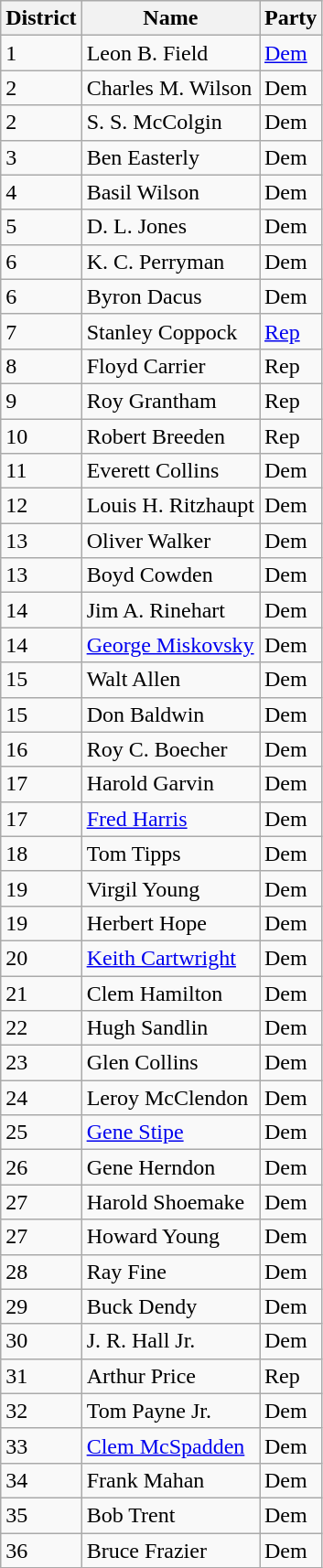<table class="wikitable sortable">
<tr>
<th>District</th>
<th>Name</th>
<th>Party</th>
</tr>
<tr>
<td>1</td>
<td>Leon B. Field</td>
<td><a href='#'>Dem</a></td>
</tr>
<tr>
<td>2</td>
<td>Charles M. Wilson</td>
<td>Dem</td>
</tr>
<tr>
<td>2</td>
<td>S. S. McColgin</td>
<td>Dem</td>
</tr>
<tr>
<td>3</td>
<td>Ben Easterly</td>
<td>Dem</td>
</tr>
<tr>
<td>4</td>
<td>Basil Wilson</td>
<td>Dem</td>
</tr>
<tr>
<td>5</td>
<td>D. L. Jones</td>
<td>Dem</td>
</tr>
<tr>
<td>6</td>
<td>K. C. Perryman</td>
<td>Dem</td>
</tr>
<tr>
<td>6</td>
<td>Byron Dacus</td>
<td>Dem</td>
</tr>
<tr>
<td>7</td>
<td>Stanley Coppock</td>
<td><a href='#'>Rep</a></td>
</tr>
<tr>
<td>8</td>
<td>Floyd Carrier</td>
<td>Rep</td>
</tr>
<tr>
<td>9</td>
<td>Roy Grantham</td>
<td>Rep</td>
</tr>
<tr>
<td>10</td>
<td>Robert Breeden</td>
<td>Rep</td>
</tr>
<tr>
<td>11</td>
<td>Everett Collins</td>
<td>Dem</td>
</tr>
<tr>
<td>12</td>
<td>Louis H. Ritzhaupt</td>
<td>Dem</td>
</tr>
<tr>
<td>13</td>
<td>Oliver Walker</td>
<td>Dem</td>
</tr>
<tr>
<td>13</td>
<td>Boyd Cowden</td>
<td>Dem</td>
</tr>
<tr>
<td>14</td>
<td>Jim A. Rinehart</td>
<td>Dem</td>
</tr>
<tr>
<td>14</td>
<td><a href='#'>George Miskovsky</a></td>
<td>Dem</td>
</tr>
<tr>
<td>15</td>
<td>Walt Allen</td>
<td>Dem</td>
</tr>
<tr>
<td>15</td>
<td>Don Baldwin</td>
<td>Dem</td>
</tr>
<tr>
<td>16</td>
<td>Roy C. Boecher</td>
<td>Dem</td>
</tr>
<tr>
<td>17</td>
<td>Harold Garvin</td>
<td>Dem</td>
</tr>
<tr>
<td>17</td>
<td><a href='#'>Fred Harris</a></td>
<td>Dem</td>
</tr>
<tr>
<td>18</td>
<td>Tom Tipps</td>
<td>Dem</td>
</tr>
<tr>
<td>19</td>
<td>Virgil Young</td>
<td>Dem</td>
</tr>
<tr>
<td>19</td>
<td>Herbert Hope</td>
<td>Dem</td>
</tr>
<tr>
<td>20</td>
<td><a href='#'>Keith Cartwright</a></td>
<td>Dem</td>
</tr>
<tr>
<td>21</td>
<td>Clem Hamilton</td>
<td>Dem</td>
</tr>
<tr>
<td>22</td>
<td>Hugh Sandlin</td>
<td>Dem</td>
</tr>
<tr>
<td>23</td>
<td>Glen Collins</td>
<td>Dem</td>
</tr>
<tr>
<td>24</td>
<td>Leroy McClendon</td>
<td>Dem</td>
</tr>
<tr>
<td>25</td>
<td><a href='#'>Gene Stipe</a></td>
<td>Dem</td>
</tr>
<tr>
<td>26</td>
<td>Gene Herndon</td>
<td>Dem</td>
</tr>
<tr>
<td>27</td>
<td>Harold Shoemake</td>
<td>Dem</td>
</tr>
<tr>
<td>27</td>
<td>Howard Young</td>
<td>Dem</td>
</tr>
<tr>
<td>28</td>
<td>Ray Fine</td>
<td>Dem</td>
</tr>
<tr>
<td>29</td>
<td>Buck Dendy</td>
<td>Dem</td>
</tr>
<tr>
<td>30</td>
<td>J. R. Hall Jr.</td>
<td>Dem</td>
</tr>
<tr>
<td>31</td>
<td>Arthur Price</td>
<td>Rep</td>
</tr>
<tr>
<td>32</td>
<td>Tom Payne Jr.</td>
<td>Dem</td>
</tr>
<tr>
<td>33</td>
<td><a href='#'>Clem McSpadden</a></td>
<td>Dem</td>
</tr>
<tr>
<td>34</td>
<td>Frank Mahan</td>
<td>Dem</td>
</tr>
<tr>
<td>35</td>
<td>Bob Trent</td>
<td>Dem</td>
</tr>
<tr>
<td>36</td>
<td>Bruce Frazier</td>
<td>Dem</td>
</tr>
</table>
